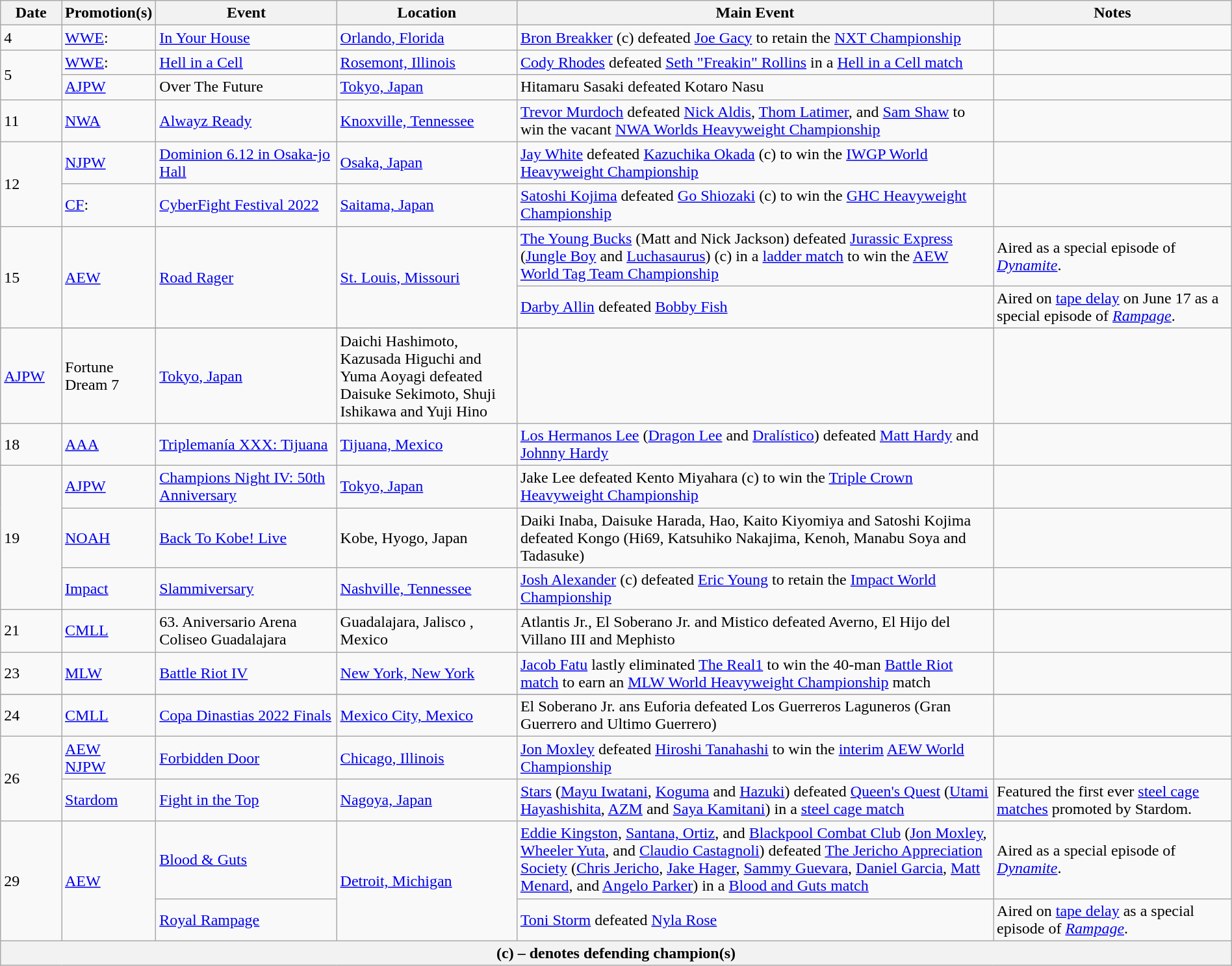<table class="wikitable" style="width:100%;">
<tr>
<th width="5%">Date</th>
<th width="5%">Promotion(s)</th>
<th style="width:15%;">Event</th>
<th style="width:15%;">Location</th>
<th style="width:40%;">Main Event</th>
<th style="width:20%;">Notes</th>
</tr>
<tr>
<td>4</td>
<td><a href='#'>WWE</a>:</td>
<td><a href='#'>In Your House</a></td>
<td><a href='#'>Orlando, Florida</a></td>
<td><a href='#'>Bron Breakker</a> (c) defeated <a href='#'>Joe Gacy</a> to retain the <a href='#'>NXT Championship</a></td>
<td></td>
</tr>
<tr>
<td rowspan=2>5</td>
<td><a href='#'>WWE</a>:</td>
<td><a href='#'>Hell in a Cell</a></td>
<td><a href='#'>Rosemont, Illinois</a></td>
<td><a href='#'>Cody Rhodes</a> defeated <a href='#'>Seth "Freakin" Rollins</a> in a <a href='#'>Hell in a Cell match</a></td>
<td></td>
</tr>
<tr>
<td><a href='#'>AJPW</a></td>
<td>Over The Future</td>
<td><a href='#'>Tokyo, Japan</a></td>
<td>Hitamaru Sasaki defeated Kotaro Nasu</td>
<td></td>
</tr>
<tr>
<td>11</td>
<td><a href='#'>NWA</a></td>
<td><a href='#'>Alwayz Ready</a></td>
<td><a href='#'>Knoxville, Tennessee</a></td>
<td><a href='#'>Trevor Murdoch</a> defeated <a href='#'>Nick Aldis</a>, <a href='#'>Thom Latimer</a>, and <a href='#'>Sam Shaw</a> to win the vacant <a href='#'>NWA Worlds Heavyweight Championship</a></td>
<td></td>
</tr>
<tr>
<td rowspan=2>12</td>
<td><a href='#'>NJPW</a></td>
<td><a href='#'>Dominion 6.12 in Osaka-jo Hall</a></td>
<td><a href='#'>Osaka, Japan</a></td>
<td><a href='#'>Jay White</a> defeated <a href='#'>Kazuchika Okada</a> (c) to win the <a href='#'>IWGP World Heavyweight Championship</a></td>
<td></td>
</tr>
<tr>
<td><a href='#'>CF</a>:</td>
<td><a href='#'>CyberFight Festival 2022</a></td>
<td><a href='#'>Saitama, Japan</a></td>
<td><a href='#'>Satoshi Kojima</a> defeated <a href='#'>Go Shiozaki</a> (c) to win the <a href='#'>GHC Heavyweight Championship</a></td>
<td></td>
</tr>
<tr>
<td rowspan="3">15</td>
<td rowspan="2"><a href='#'>AEW</a></td>
<td rowspan="2"><a href='#'>Road Rager</a></td>
<td rowspan="2"><a href='#'>St. Louis, Missouri</a></td>
<td><a href='#'>The Young Bucks</a> (Matt and Nick Jackson) defeated <a href='#'>Jurassic Express</a> (<a href='#'>Jungle Boy</a> and <a href='#'>Luchasaurus</a>) (c) in a <a href='#'>ladder match</a> to win the <a href='#'>AEW World Tag Team Championship</a></td>
<td>Aired as a special episode of <em><a href='#'>Dynamite</a></em>.</td>
</tr>
<tr>
<td><a href='#'>Darby Allin</a> defeated <a href='#'>Bobby Fish</a></td>
<td>Aired on <a href='#'>tape delay</a> on June 17 as a special episode of <em><a href='#'>Rampage</a></em>.</td>
</tr>
<tr>
</tr>
<tr>
<td><a href='#'>AJPW</a></td>
<td>Fortune Dream 7</td>
<td><a href='#'>Tokyo, Japan</a></td>
<td>Daichi Hashimoto, Kazusada Higuchi and Yuma Aoyagi defeated Daisuke Sekimoto, Shuji Ishikawa and Yuji Hino</td>
<td></td>
</tr>
<tr>
<td>18</td>
<td><a href='#'>AAA</a></td>
<td><a href='#'>Triplemanía XXX: Tijuana</a></td>
<td><a href='#'>Tijuana, Mexico</a></td>
<td><a href='#'>Los Hermanos Lee</a> (<a href='#'>Dragon Lee</a> and <a href='#'>Dralístico</a>) defeated <a href='#'>Matt Hardy</a> and <a href='#'>Johnny Hardy</a></td>
<td></td>
</tr>
<tr>
<td rowspan=3>19</td>
<td><a href='#'>AJPW</a></td>
<td><a href='#'>Champions Night IV: 50th Anniversary</a></td>
<td><a href='#'>Tokyo, Japan</a></td>
<td>Jake Lee defeated Kento Miyahara (c) to win the <a href='#'>Triple Crown Heavyweight Championship</a></td>
<td></td>
</tr>
<tr>
<td><a href='#'>NOAH</a></td>
<td><a href='#'>Back To Kobe! Live</a></td>
<td>Kobe, Hyogo, Japan</td>
<td>Daiki Inaba, Daisuke Harada, Hao, Kaito Kiyomiya and Satoshi Kojima defeated Kongo (Hi69, Katsuhiko Nakajima, Kenoh, Manabu Soya and Tadasuke)</td>
<td></td>
</tr>
<tr>
<td><a href='#'>Impact</a></td>
<td><a href='#'>Slammiversary</a></td>
<td><a href='#'>Nashville, Tennessee</a></td>
<td><a href='#'>Josh Alexander</a> (c) defeated <a href='#'>Eric Young</a> to retain the <a href='#'>Impact World Championship</a></td>
<td></td>
</tr>
<tr>
<td>21</td>
<td><a href='#'>CMLL</a></td>
<td>63. Aniversario Arena Coliseo Guadalajara</td>
<td>Guadalajara, Jalisco , Mexico</td>
<td>Atlantis Jr., El Soberano Jr. and Mistico defeated Averno, El Hijo del Villano III and Mephisto</td>
<td></td>
</tr>
<tr>
<td>23</td>
<td><a href='#'>MLW</a></td>
<td><a href='#'>Battle Riot IV</a></td>
<td><a href='#'>New York, New York</a></td>
<td><a href='#'>Jacob Fatu</a> lastly eliminated <a href='#'>The Real1</a> to win the 40-man <a href='#'>Battle Riot match</a> to earn an <a href='#'>MLW World Heavyweight Championship</a> match</td>
<td></td>
</tr>
<tr>
</tr>
<tr>
<td>24</td>
<td><a href='#'>CMLL</a></td>
<td><a href='#'>Copa Dinastias 2022 Finals</a></td>
<td><a href='#'>Mexico City, Mexico</a></td>
<td>El Soberano Jr. ans Euforia defeated Los Guerreros Laguneros (Gran Guerrero and Ultimo Guerrero)</td>
<td></td>
</tr>
<tr>
<td rowspan=2>26</td>
<td><a href='#'>AEW</a><br><a href='#'>NJPW</a></td>
<td><a href='#'>Forbidden Door</a></td>
<td><a href='#'>Chicago, Illinois</a></td>
<td><a href='#'>Jon Moxley</a> defeated <a href='#'>Hiroshi Tanahashi</a> to win the <a href='#'>interim</a> <a href='#'>AEW World Championship</a></td>
<td></td>
</tr>
<tr>
<td><a href='#'>Stardom</a></td>
<td><a href='#'>Fight in the Top</a></td>
<td><a href='#'>Nagoya, Japan</a></td>
<td><a href='#'>Stars</a> (<a href='#'>Mayu Iwatani</a>, <a href='#'>Koguma</a> and <a href='#'>Hazuki</a>) defeated <a href='#'>Queen's Quest</a> (<a href='#'>Utami Hayashishita</a>, <a href='#'>AZM</a> and <a href='#'>Saya Kamitani</a>) in a <a href='#'>steel cage match</a></td>
<td>Featured the first ever <a href='#'>steel cage matches</a> promoted by Stardom.</td>
</tr>
<tr>
<td rowspan=2>29</td>
<td rowspan=2><a href='#'>AEW</a></td>
<td><a href='#'>Blood & Guts</a></td>
<td rowspan=2><a href='#'>Detroit, Michigan</a></td>
<td><a href='#'>Eddie Kingston</a>, <a href='#'>Santana, Ortiz</a>, and <a href='#'>Blackpool Combat Club</a> (<a href='#'>Jon Moxley</a>, <a href='#'>Wheeler Yuta</a>, and <a href='#'>Claudio Castagnoli</a>) defeated <a href='#'>The Jericho Appreciation Society</a> (<a href='#'>Chris Jericho</a>, <a href='#'>Jake Hager</a>, <a href='#'>Sammy Guevara</a>, <a href='#'>Daniel Garcia</a>, <a href='#'>Matt Menard</a>, and <a href='#'>Angelo Parker</a>) in a <a href='#'>Blood and Guts match</a></td>
<td>Aired as a special episode of <em><a href='#'>Dynamite</a></em>.</td>
</tr>
<tr>
<td><a href='#'>Royal Rampage</a></td>
<td><a href='#'>Toni Storm</a> defeated <a href='#'>Nyla Rose</a></td>
<td>Aired on <a href='#'>tape delay</a> as a special episode of <em><a href='#'>Rampage</a></em>.</td>
</tr>
<tr>
<th colspan="6">(c) – denotes defending champion(s)</th>
</tr>
</table>
